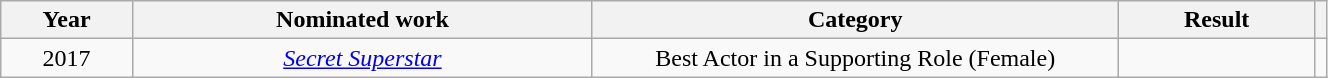<table width="70%" class="wikitable plainrowheaders sortable">
<tr>
<th width="10%">Year</th>
<th width="35%">Nominated work</th>
<th width="40%">Category</th>
<th width="15%">Result</th>
<th scope="col" class="unsortable"></th>
</tr>
<tr>
<td align="center">2017</td>
<td align="center"><em><a href='#'>Secret Superstar</a></em></td>
<td align="center">Best Actor in a Supporting Role (Female)</td>
<td></td>
<td style="text-align:center;"></td>
</tr>
</table>
